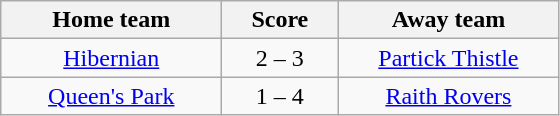<table class="wikitable" style="text-align: center">
<tr>
<th width=140>Home team</th>
<th width=70>Score</th>
<th width=140>Away team</th>
</tr>
<tr>
<td><a href='#'>Hibernian</a></td>
<td>2 – 3</td>
<td><a href='#'>Partick Thistle</a></td>
</tr>
<tr>
<td><a href='#'>Queen's Park</a></td>
<td>1 – 4</td>
<td><a href='#'>Raith Rovers</a></td>
</tr>
</table>
